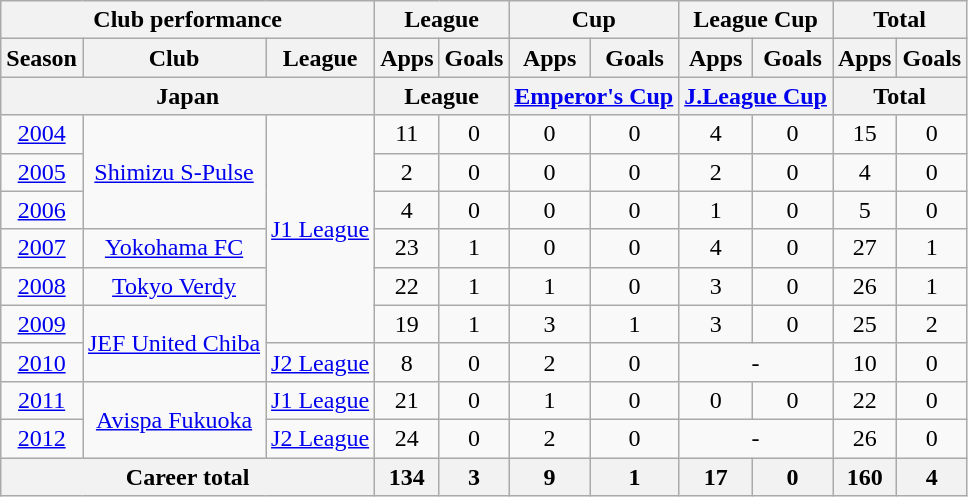<table class="wikitable" style="text-align:center">
<tr>
<th colspan=3>Club performance</th>
<th colspan=2>League</th>
<th colspan=2>Cup</th>
<th colspan=2>League Cup</th>
<th colspan=2>Total</th>
</tr>
<tr>
<th>Season</th>
<th>Club</th>
<th>League</th>
<th>Apps</th>
<th>Goals</th>
<th>Apps</th>
<th>Goals</th>
<th>Apps</th>
<th>Goals</th>
<th>Apps</th>
<th>Goals</th>
</tr>
<tr>
<th colspan=3>Japan</th>
<th colspan=2>League</th>
<th colspan=2><a href='#'>Emperor's Cup</a></th>
<th colspan=2><a href='#'>J.League Cup</a></th>
<th colspan=2>Total</th>
</tr>
<tr>
<td><a href='#'>2004</a></td>
<td rowspan="3"><a href='#'>Shimizu S-Pulse</a></td>
<td rowspan="6"><a href='#'>J1 League</a></td>
<td>11</td>
<td>0</td>
<td>0</td>
<td>0</td>
<td>4</td>
<td>0</td>
<td>15</td>
<td>0</td>
</tr>
<tr>
<td><a href='#'>2005</a></td>
<td>2</td>
<td>0</td>
<td>0</td>
<td>0</td>
<td>2</td>
<td>0</td>
<td>4</td>
<td>0</td>
</tr>
<tr>
<td><a href='#'>2006</a></td>
<td>4</td>
<td>0</td>
<td>0</td>
<td>0</td>
<td>1</td>
<td>0</td>
<td>5</td>
<td>0</td>
</tr>
<tr>
<td><a href='#'>2007</a></td>
<td><a href='#'>Yokohama FC</a></td>
<td>23</td>
<td>1</td>
<td>0</td>
<td>0</td>
<td>4</td>
<td>0</td>
<td>27</td>
<td>1</td>
</tr>
<tr>
<td><a href='#'>2008</a></td>
<td><a href='#'>Tokyo Verdy</a></td>
<td>22</td>
<td>1</td>
<td>1</td>
<td>0</td>
<td>3</td>
<td>0</td>
<td>26</td>
<td>1</td>
</tr>
<tr>
<td><a href='#'>2009</a></td>
<td rowspan="2"><a href='#'>JEF United Chiba</a></td>
<td>19</td>
<td>1</td>
<td>3</td>
<td>1</td>
<td>3</td>
<td>0</td>
<td>25</td>
<td>2</td>
</tr>
<tr>
<td><a href='#'>2010</a></td>
<td><a href='#'>J2 League</a></td>
<td>8</td>
<td>0</td>
<td>2</td>
<td>0</td>
<td colspan="2">-</td>
<td>10</td>
<td>0</td>
</tr>
<tr>
<td><a href='#'>2011</a></td>
<td rowspan="2"><a href='#'>Avispa Fukuoka</a></td>
<td><a href='#'>J1 League</a></td>
<td>21</td>
<td>0</td>
<td>1</td>
<td>0</td>
<td>0</td>
<td>0</td>
<td>22</td>
<td>0</td>
</tr>
<tr>
<td><a href='#'>2012</a></td>
<td><a href='#'>J2 League</a></td>
<td>24</td>
<td>0</td>
<td>2</td>
<td>0</td>
<td colspan="2">-</td>
<td>26</td>
<td>0</td>
</tr>
<tr>
<th colspan=3>Career total</th>
<th>134</th>
<th>3</th>
<th>9</th>
<th>1</th>
<th>17</th>
<th>0</th>
<th>160</th>
<th>4</th>
</tr>
</table>
